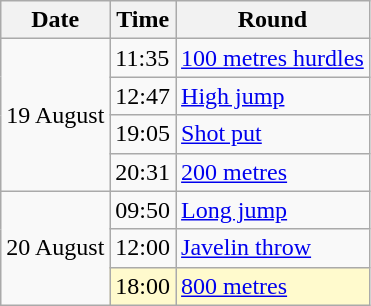<table class="wikitable">
<tr>
<th>Date</th>
<th>Time</th>
<th>Round</th>
</tr>
<tr>
<td rowspan=4>19 August</td>
<td>11:35</td>
<td><a href='#'>100 metres hurdles</a></td>
</tr>
<tr>
<td>12:47</td>
<td><a href='#'>High jump</a></td>
</tr>
<tr>
<td>19:05</td>
<td><a href='#'>Shot put</a></td>
</tr>
<tr>
<td>20:31</td>
<td><a href='#'>200 metres</a></td>
</tr>
<tr>
<td rowspan=3>20 August</td>
<td>09:50</td>
<td><a href='#'>Long jump</a></td>
</tr>
<tr>
<td>12:00</td>
<td><a href='#'>Javelin throw</a></td>
</tr>
<tr style=background:lemonchiffon>
<td>18:00</td>
<td><a href='#'>800 metres</a></td>
</tr>
</table>
